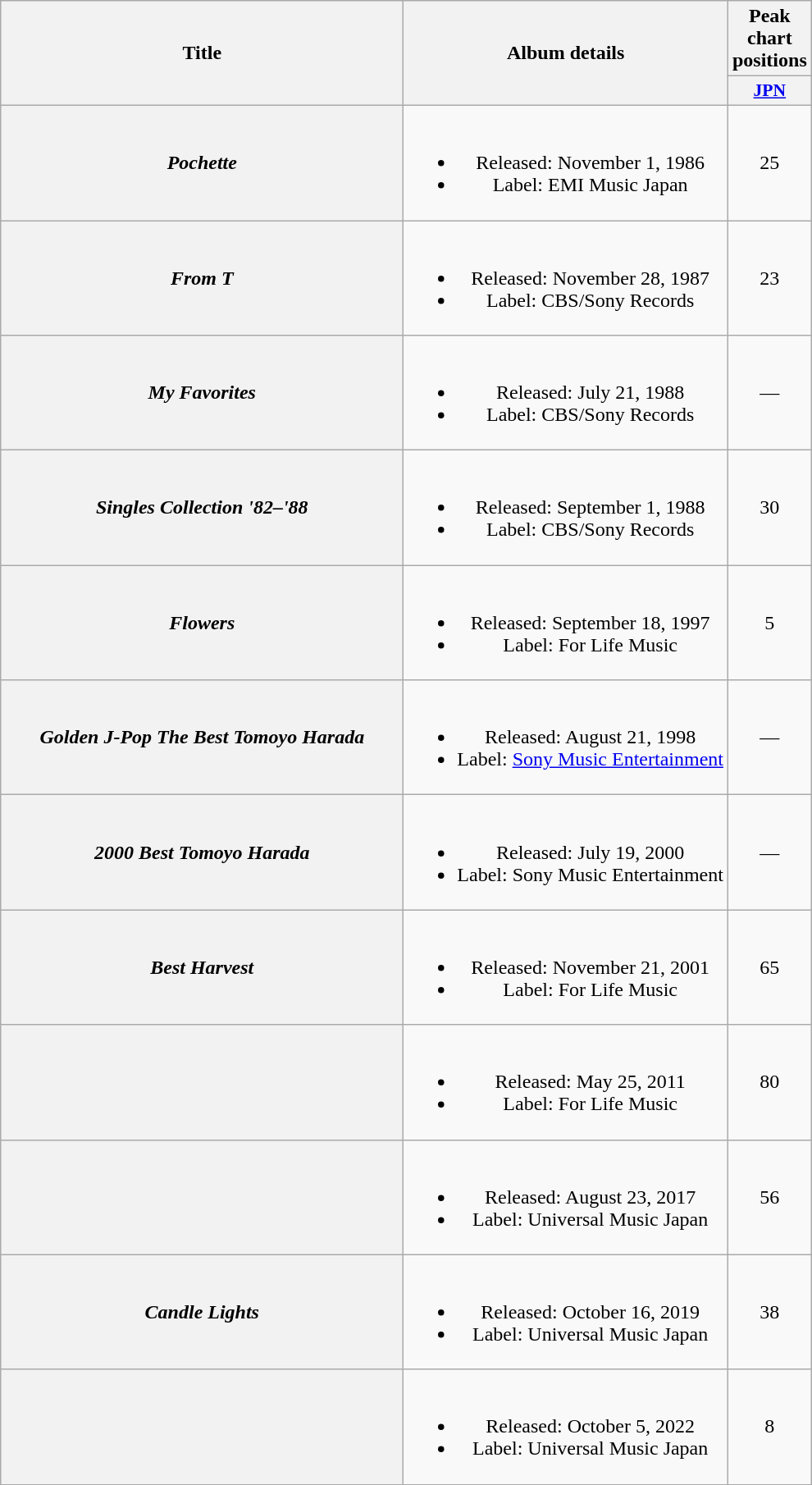<table class="wikitable plainrowheaders" style="text-align:center;">
<tr>
<th scope="col" rowspan="2" style="width:20em;">Title</th>
<th scope="col" rowspan="2">Album details</th>
<th scope="col">Peak chart positions</th>
</tr>
<tr>
<th scope="col" style="width:2.5em;font-size:90%;"><a href='#'>JPN</a><br></th>
</tr>
<tr>
<th scope="row"><em>Pochette</em></th>
<td><br><ul><li>Released: November 1, 1986</li><li>Label: EMI Music Japan</li></ul></td>
<td>25</td>
</tr>
<tr>
<th scope="row"><em>From T</em></th>
<td><br><ul><li>Released: November 28, 1987</li><li>Label: CBS/Sony Records</li></ul></td>
<td>23</td>
</tr>
<tr>
<th scope="row"><em>My Favorites</em></th>
<td><br><ul><li>Released: July 21, 1988</li><li>Label: CBS/Sony Records</li></ul></td>
<td>—</td>
</tr>
<tr>
<th scope="row"><em>Singles Collection '82–'88</em></th>
<td><br><ul><li>Released: September 1, 1988</li><li>Label: CBS/Sony Records</li></ul></td>
<td>30</td>
</tr>
<tr>
<th scope="row"><em>Flowers</em></th>
<td><br><ul><li>Released: September 18, 1997</li><li>Label: For Life Music</li></ul></td>
<td>5</td>
</tr>
<tr>
<th scope="row"><em>Golden J-Pop The Best Tomoyo Harada</em></th>
<td><br><ul><li>Released: August 21, 1998</li><li>Label: <a href='#'>Sony Music Entertainment</a></li></ul></td>
<td>—</td>
</tr>
<tr>
<th scope="row"><em>2000 Best Tomoyo Harada</em></th>
<td><br><ul><li>Released: July 19, 2000</li><li>Label: Sony Music Entertainment</li></ul></td>
<td>—</td>
</tr>
<tr>
<th scope="row"><em>Best Harvest</em></th>
<td><br><ul><li>Released: November 21, 2001</li><li>Label: For Life Music</li></ul></td>
<td>65</td>
</tr>
<tr>
<th scope="row"></th>
<td><br><ul><li>Released: May 25, 2011</li><li>Label: For Life Music</li></ul></td>
<td>80</td>
</tr>
<tr>
<th scope="row"></th>
<td><br><ul><li>Released: August 23, 2017</li><li>Label: Universal Music Japan</li></ul></td>
<td>56</td>
</tr>
<tr>
<th scope="row"><em>Candle Lights</em></th>
<td><br><ul><li>Released: October 16, 2019</li><li>Label: Universal Music Japan</li></ul></td>
<td>38</td>
</tr>
<tr>
<th scope="row"></th>
<td><br><ul><li>Released: October 5, 2022</li><li>Label: Universal Music Japan</li></ul></td>
<td>8</td>
</tr>
</table>
